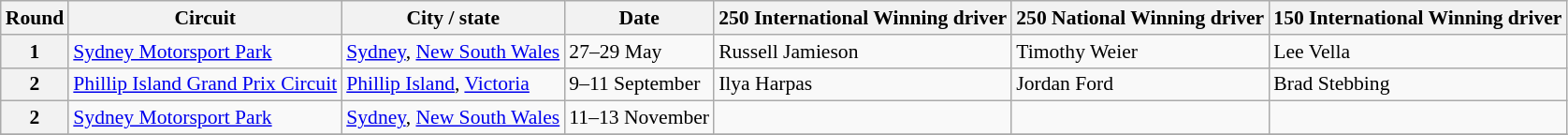<table class="wikitable" style="font-size: 90%">
<tr>
<th>Round</th>
<th>Circuit</th>
<th>City / state</th>
<th>Date</th>
<th>250 International Winning driver</th>
<th>250 National Winning driver</th>
<th>150 International Winning driver</th>
</tr>
<tr>
<th>1</th>
<td> <a href='#'>Sydney Motorsport Park</a></td>
<td><a href='#'>Sydney</a>, <a href='#'>New South Wales</a></td>
<td>27–29 May</td>
<td>Russell Jamieson</td>
<td>Timothy Weier</td>
<td>Lee Vella</td>
</tr>
<tr>
<th>2</th>
<td> <a href='#'>Phillip Island Grand Prix Circuit</a></td>
<td><a href='#'>Phillip Island</a>, <a href='#'>Victoria</a></td>
<td>9–11 September</td>
<td>Ilya Harpas</td>
<td>Jordan Ford</td>
<td>Brad Stebbing</td>
</tr>
<tr>
<th>2</th>
<td> <a href='#'>Sydney Motorsport Park</a></td>
<td><a href='#'>Sydney</a>, <a href='#'>New South Wales</a></td>
<td>11–13 November</td>
<td></td>
<td></td>
<td></td>
</tr>
<tr>
</tr>
</table>
